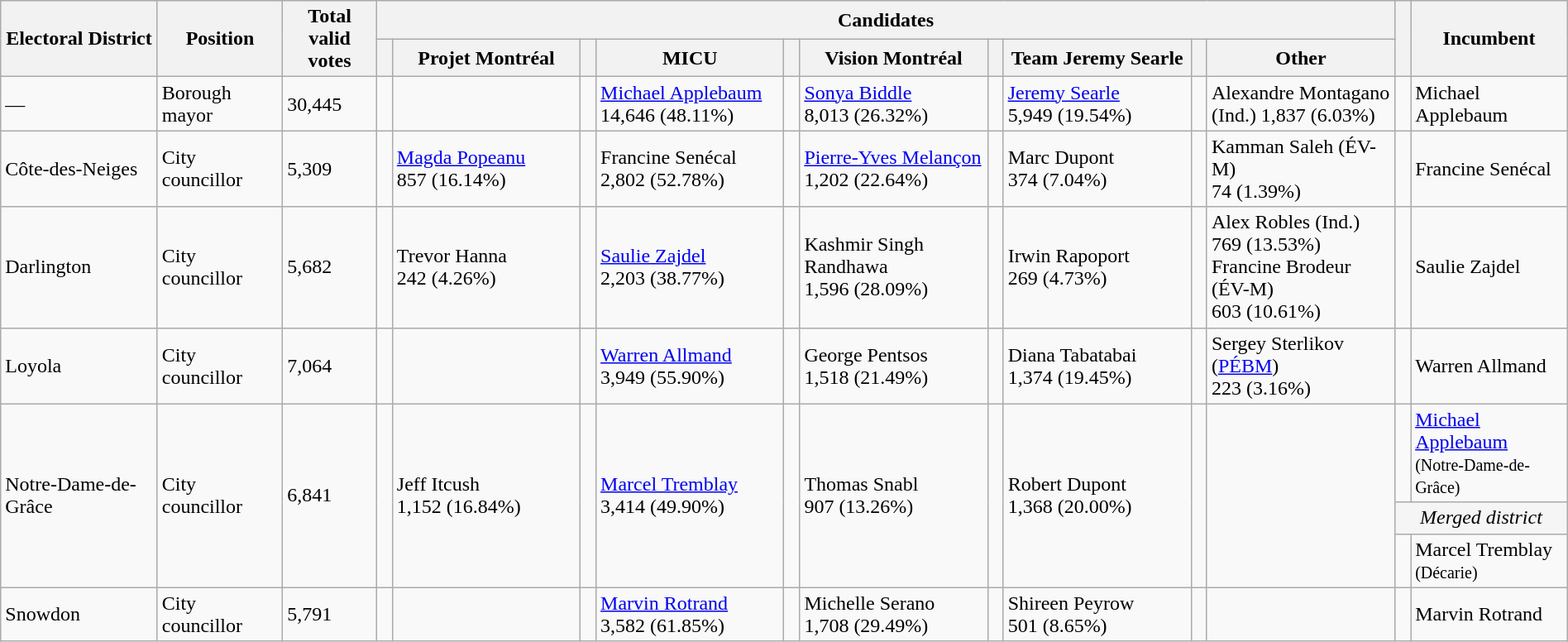<table class="wikitable" width="100%">
<tr>
<th width=10% rowspan=2>Electoral District</th>
<th width=8% rowspan=2>Position</th>
<th width=6% rowspan=2>Total valid votes</th>
<th colspan=10>Candidates</th>
<th width=1% rowspan=2> </th>
<th width=10% rowspan=2>Incumbent</th>
</tr>
<tr>
<th width=1% > </th>
<th width=12% ><span>Projet Montréal</span></th>
<th width=1% > </th>
<th width=12% >MICU</th>
<th width=1% > </th>
<th width=12% >Vision Montréal</th>
<th width=1% > </th>
<th width=12% >Team Jeremy Searle</th>
<th width=1% > </th>
<th width=12% >Other</th>
</tr>
<tr>
<td>—</td>
<td>Borough mayor</td>
<td>30,445</td>
<td></td>
<td></td>
<td> </td>
<td><a href='#'>Michael Applebaum</a><br>14,646 (48.11%)</td>
<td></td>
<td><a href='#'>Sonya Biddle</a> <br>8,013 (26.32%)</td>
<td></td>
<td><a href='#'>Jeremy Searle</a><br>5,949 (19.54%)</td>
<td></td>
<td>Alexandre Montagano (Ind.) 1,837 (6.03%)</td>
<td> </td>
<td>Michael Applebaum</td>
</tr>
<tr>
<td>Côte-des-Neiges</td>
<td>City councillor</td>
<td>5,309</td>
<td></td>
<td><a href='#'>Magda Popeanu</a><br>857 (16.14%)</td>
<td> </td>
<td>Francine Senécal<br>2,802 (52.78%)</td>
<td></td>
<td><a href='#'>Pierre-Yves Melançon</a><br>1,202 (22.64%)</td>
<td></td>
<td>Marc Dupont<br>374 (7.04%)</td>
<td></td>
<td>Kamman Saleh (ÉV-M)<br>74 (1.39%)</td>
<td> </td>
<td>Francine Senécal</td>
</tr>
<tr>
<td>Darlington</td>
<td>City councillor</td>
<td>5,682</td>
<td></td>
<td>Trevor Hanna<br>242 (4.26%)</td>
<td> </td>
<td><a href='#'>Saulie Zajdel</a><br>2,203 (38.77%)</td>
<td></td>
<td>Kashmir Singh Randhawa<br>1,596 (28.09%)</td>
<td></td>
<td>Irwin Rapoport<br>269 (4.73%)</td>
<td></td>
<td>Alex Robles (Ind.)<br>769 (13.53%)<br>Francine Brodeur (ÉV-M)<br>603 (10.61%)</td>
<td> </td>
<td>Saulie Zajdel</td>
</tr>
<tr>
<td>Loyola</td>
<td>City councillor</td>
<td>7,064</td>
<td></td>
<td></td>
<td> </td>
<td><a href='#'>Warren Allmand</a><br>3,949 (55.90%)</td>
<td></td>
<td>George Pentsos<br>1,518 (21.49%)</td>
<td></td>
<td>Diana Tabatabai<br>1,374 (19.45%)</td>
<td></td>
<td>Sergey Sterlikov (<a href='#'>PÉBM</a>)<br>223 (3.16%)</td>
<td> </td>
<td>Warren Allmand</td>
</tr>
<tr>
<td rowspan="3">Notre-Dame-de-Grâce</td>
<td rowspan="3">City councillor</td>
<td rowspan="3">6,841</td>
<td rowspan="3"></td>
<td rowspan="3">Jeff Itcush<br>1,152 (16.84%)</td>
<td rowspan="3" > </td>
<td rowspan="3"><a href='#'>Marcel Tremblay</a><br>3,414 (49.90%)</td>
<td rowspan="3"></td>
<td rowspan="3">Thomas Snabl<br>907 (13.26%)</td>
<td rowspan="3"></td>
<td rowspan="3">Robert Dupont<br>1,368 (20.00%)</td>
<td rowspan="3"></td>
<td rowspan="3"></td>
<td> </td>
<td><a href='#'>Michael Applebaum</a><br><small>(Notre-Dame-de-Grâce)</small></td>
</tr>
<tr>
<td colspan="2" style="background:whitesmoke; text-align:center;"><em>Merged district</em></td>
</tr>
<tr>
<td> </td>
<td>Marcel Tremblay<br><small>(Décarie)</small></td>
</tr>
<tr>
<td>Snowdon</td>
<td>City councillor</td>
<td>5,791</td>
<td></td>
<td></td>
<td> </td>
<td><a href='#'>Marvin Rotrand</a><br>3,582 (61.85%)</td>
<td></td>
<td>Michelle Serano<br>1,708 (29.49%)</td>
<td></td>
<td>Shireen Peyrow<br>501 (8.65%)</td>
<td></td>
<td></td>
<td> </td>
<td>Marvin Rotrand</td>
</tr>
</table>
